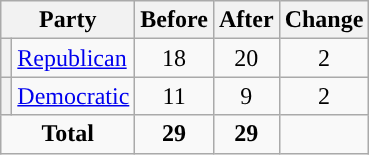<table class="wikitable" style="text-align:center;">
<tr>
<th colspan="2">Party</th>
<th>Before</th>
<th>After</th>
<th>Change</th>
</tr>
<tr>
<th style="background-color:"></th>
<td style="text-align:left;"><a href='#'>Republican</a></td>
<td>18</td>
<td>20</td>
<td> 2</td>
</tr>
<tr>
<th style="background-color:"></th>
<td style="text-align:left;"><a href='#'>Democratic</a></td>
<td>11</td>
<td>9</td>
<td> 2</td>
</tr>
<tr>
<td colspan="2"><strong>Total</strong></td>
<td><strong>29</strong></td>
<td><strong>29</strong></td>
<td></td>
</tr>
</table>
